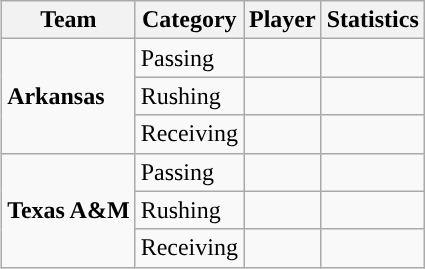<table class="wikitable" style="float: right;">
<tr>
<th>Team</th>
<th>Category</th>
<th>Player</th>
<th>Statistics</th>
</tr>
<tr>
<td rowspan=3><strong>Arkansas</strong></td>
<td>Passing</td>
<td></td>
<td></td>
</tr>
<tr>
<td>Rushing</td>
<td></td>
<td></td>
</tr>
<tr>
<td>Receiving</td>
<td></td>
<td></td>
</tr>
<tr>
<td rowspan=3><strong>Texas A&M</strong></td>
<td>Passing</td>
<td></td>
<td></td>
</tr>
<tr>
<td>Rushing</td>
<td></td>
<td></td>
</tr>
<tr>
<td>Receiving</td>
<td></td>
<td></td>
</tr>
</table>
